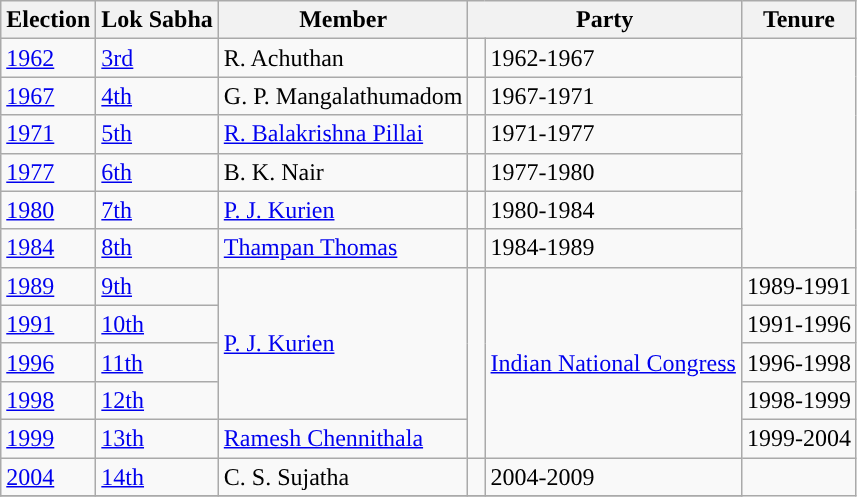<table class="wikitable sortable">
<tr>
<th>Election</th>
<th>Lok Sabha</th>
<th>Member</th>
<th colspan="2">Party</th>
<th>Tenure</th>
</tr>
<tr>
<td><a href='#'>1962</a></td>
<td><a href='#'>3rd</a></td>
<td>R. Achuthan</td>
<td></td>
<td>1962-1967</td>
</tr>
<tr>
<td><a href='#'>1967</a></td>
<td><a href='#'>4th</a></td>
<td>G. P. Mangalathumadom</td>
<td></td>
<td>1967-1971</td>
</tr>
<tr>
<td><a href='#'>1971</a></td>
<td><a href='#'>5th</a></td>
<td><a href='#'>R. Balakrishna Pillai</a></td>
<td></td>
<td>1971-1977</td>
</tr>
<tr>
<td><a href='#'>1977</a></td>
<td><a href='#'>6th</a></td>
<td>B. K. Nair</td>
<td></td>
<td>1977-1980</td>
</tr>
<tr>
<td><a href='#'>1980</a></td>
<td><a href='#'>7th</a></td>
<td><a href='#'>P. J. Kurien</a></td>
<td></td>
<td>1980-1984</td>
</tr>
<tr>
<td><a href='#'>1984</a></td>
<td><a href='#'>8th</a></td>
<td><a href='#'>Thampan Thomas</a></td>
<td></td>
<td>1984-1989</td>
</tr>
<tr>
<td><a href='#'>1989</a></td>
<td><a href='#'>9th</a></td>
<td rowspan="4"><a href='#'>P. J. Kurien</a></td>
<td rowspan="5" width="4px" style="background-color: "></td>
<td rowspan="5"><a href='#'>Indian National Congress</a></td>
<td>1989-1991</td>
</tr>
<tr>
<td><a href='#'>1991</a></td>
<td><a href='#'>10th</a></td>
<td>1991-1996</td>
</tr>
<tr>
<td><a href='#'>1996</a></td>
<td><a href='#'>11th</a></td>
<td>1996-1998</td>
</tr>
<tr>
<td><a href='#'>1998</a></td>
<td><a href='#'>12th</a></td>
<td>1998-1999</td>
</tr>
<tr>
<td><a href='#'>1999</a></td>
<td><a href='#'>13th</a></td>
<td><a href='#'>Ramesh Chennithala</a></td>
<td>1999-2004</td>
</tr>
<tr>
<td><a href='#'>2004</a></td>
<td><a href='#'>14th</a></td>
<td>C. S. Sujatha</td>
<td></td>
<td>2004-2009</td>
</tr>
<tr>
</tr>
</table>
